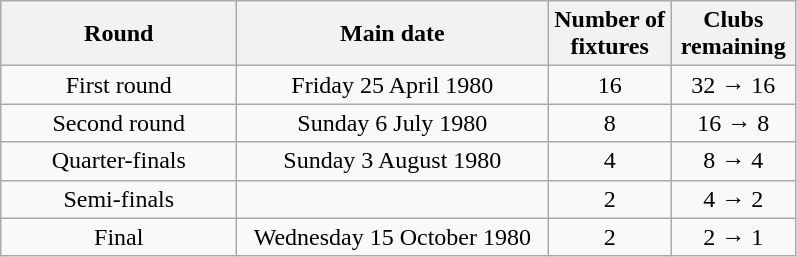<table class="wikitable plainrowheaders" style="text-align:center">
<tr>
<th scope="col" style="width:150px">Round</th>
<th scope="col" style="width:200px">Main date</th>
<th scope="col" style="width:75px">Number of fixtures</th>
<th scope="col" style="width:75px">Clubs remaining</th>
</tr>
<tr>
<td>First round</td>
<td>Friday 25 April 1980</td>
<td>16</td>
<td>32 → 16</td>
</tr>
<tr>
<td>Second round</td>
<td>Sunday 6 July 1980</td>
<td>8</td>
<td>16 → 8</td>
</tr>
<tr>
<td>Quarter-finals</td>
<td>Sunday 3 August 1980</td>
<td>4</td>
<td>8 → 4</td>
</tr>
<tr>
<td>Semi-finals</td>
<td></td>
<td>2</td>
<td>4 → 2</td>
</tr>
<tr>
<td>Final</td>
<td>Wednesday 15 October 1980</td>
<td>2</td>
<td>2 → 1</td>
</tr>
</table>
